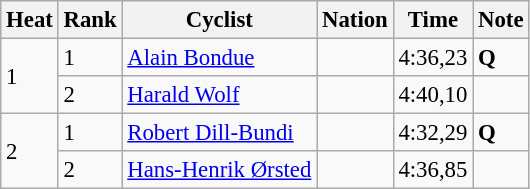<table class="wikitable" style="font-size:95%;">
<tr>
<th>Heat</th>
<th>Rank</th>
<th>Cyclist</th>
<th>Nation</th>
<th>Time</th>
<th>Note</th>
</tr>
<tr>
<td rowspan=2>1</td>
<td>1</td>
<td><a href='#'>Alain Bondue</a></td>
<td></td>
<td>4:36,23</td>
<td><strong>Q</strong></td>
</tr>
<tr>
<td>2</td>
<td><a href='#'>Harald Wolf</a></td>
<td></td>
<td>4:40,10</td>
<td></td>
</tr>
<tr>
<td rowspan=2>2</td>
<td>1</td>
<td><a href='#'>Robert Dill-Bundi</a></td>
<td></td>
<td>4:32,29</td>
<td><strong>Q</strong></td>
</tr>
<tr>
<td>2</td>
<td><a href='#'>Hans-Henrik Ørsted</a></td>
<td></td>
<td>4:36,85</td>
<td></td>
</tr>
</table>
